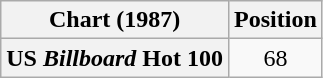<table class="wikitable plainrowheaders" style="text-align:center">
<tr>
<th>Chart (1987)</th>
<th>Position</th>
</tr>
<tr>
<th scope="row">US <em>Billboard</em> Hot 100</th>
<td>68</td>
</tr>
</table>
